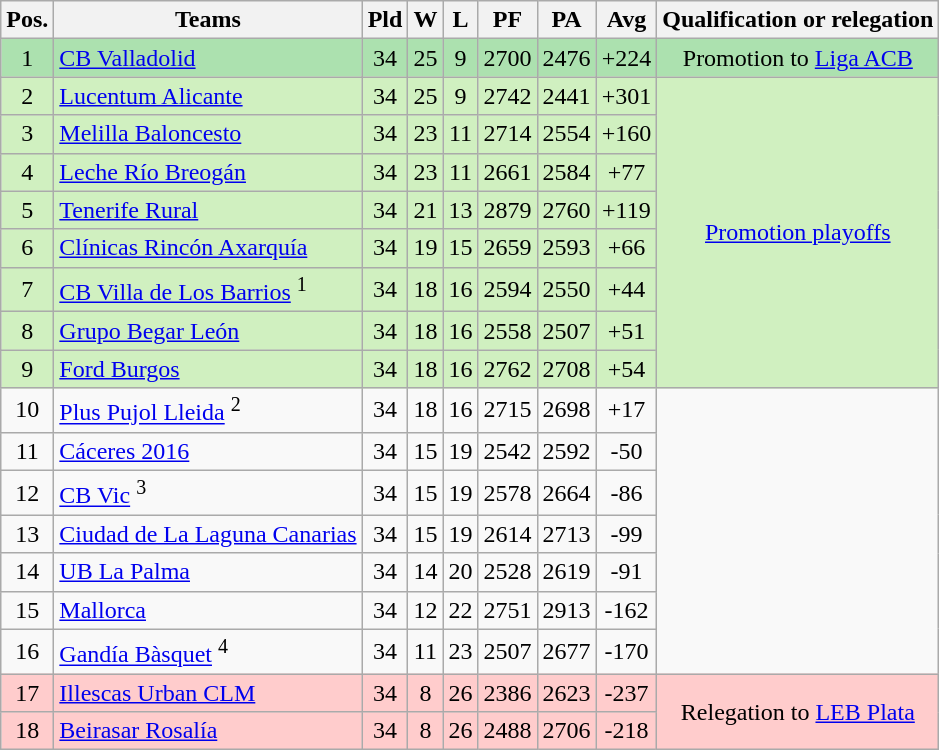<table class="wikitable" style="text-align: center;">
<tr>
<th>Pos.</th>
<th>Teams</th>
<th>Pld</th>
<th>W</th>
<th>L</th>
<th>PF</th>
<th>PA</th>
<th>Avg</th>
<th>Qualification or relegation</th>
</tr>
<tr bgcolor=ACE1AF>
<td>1</td>
<td align="left"><a href='#'>CB Valladolid</a></td>
<td>34</td>
<td>25</td>
<td>9</td>
<td>2700</td>
<td>2476</td>
<td>+224</td>
<td>Promotion to <a href='#'>Liga ACB</a></td>
</tr>
<tr bgcolor=D0F0C0>
<td>2</td>
<td align="left"><a href='#'>Lucentum Alicante</a></td>
<td>34</td>
<td>25</td>
<td>9</td>
<td>2742</td>
<td>2441</td>
<td>+301</td>
<td rowspan=8 align="center"><a href='#'>Promotion playoffs</a></td>
</tr>
<tr bgcolor=D0F0C0>
<td>3</td>
<td align="left"><a href='#'>Melilla Baloncesto</a></td>
<td>34</td>
<td>23</td>
<td>11</td>
<td>2714</td>
<td>2554</td>
<td>+160</td>
</tr>
<tr bgcolor=D0F0C0>
<td>4</td>
<td align="left"><a href='#'>Leche Río Breogán</a></td>
<td>34</td>
<td>23</td>
<td>11</td>
<td>2661</td>
<td>2584</td>
<td>+77</td>
</tr>
<tr bgcolor=D0F0C0>
<td>5</td>
<td align="left"><a href='#'>Tenerife Rural</a></td>
<td>34</td>
<td>21</td>
<td>13</td>
<td>2879</td>
<td>2760</td>
<td>+119</td>
</tr>
<tr bgcolor=D0F0C0>
<td>6</td>
<td align="left"><a href='#'>Clínicas Rincón Axarquía</a></td>
<td>34</td>
<td>19</td>
<td>15</td>
<td>2659</td>
<td>2593</td>
<td>+66</td>
</tr>
<tr bgcolor=D0F0C0>
<td>7</td>
<td align="left"><a href='#'>CB Villa de Los Barrios</a> <sup><span>1</span></sup></td>
<td>34</td>
<td>18</td>
<td>16</td>
<td>2594</td>
<td>2550</td>
<td>+44</td>
</tr>
<tr bgcolor=D0F0C0>
<td>8</td>
<td align="left"><a href='#'>Grupo Begar León</a></td>
<td>34</td>
<td>18</td>
<td>16</td>
<td>2558</td>
<td>2507</td>
<td>+51</td>
</tr>
<tr bgcolor=D0F0C0>
<td>9</td>
<td align="left"><a href='#'>Ford Burgos</a></td>
<td>34</td>
<td>18</td>
<td>16</td>
<td>2762</td>
<td>2708</td>
<td>+54</td>
</tr>
<tr>
<td>10</td>
<td align="left"><a href='#'>Plus Pujol Lleida</a> <sup><span>2</span></sup></td>
<td>34</td>
<td>18</td>
<td>16</td>
<td>2715</td>
<td>2698</td>
<td>+17</td>
</tr>
<tr>
<td>11</td>
<td align="left"><a href='#'>Cáceres 2016</a></td>
<td>34</td>
<td>15</td>
<td>19</td>
<td>2542</td>
<td>2592</td>
<td>-50</td>
</tr>
<tr>
<td>12</td>
<td align="left"><a href='#'>CB Vic</a> <sup><span>3</span></sup></td>
<td>34</td>
<td>15</td>
<td>19</td>
<td>2578</td>
<td>2664</td>
<td>-86</td>
</tr>
<tr>
<td>13</td>
<td align="left"><a href='#'>Ciudad de La Laguna Canarias</a></td>
<td>34</td>
<td>15</td>
<td>19</td>
<td>2614</td>
<td>2713</td>
<td>-99</td>
</tr>
<tr>
<td>14</td>
<td align="left"><a href='#'>UB La Palma</a></td>
<td>34</td>
<td>14</td>
<td>20</td>
<td>2528</td>
<td>2619</td>
<td>-91</td>
</tr>
<tr>
<td>15</td>
<td align="left"><a href='#'>Mallorca</a></td>
<td>34</td>
<td>12</td>
<td>22</td>
<td>2751</td>
<td>2913</td>
<td>-162</td>
</tr>
<tr>
<td>16</td>
<td align="left"><a href='#'>Gandía Bàsquet</a> <sup><span>4</span></sup></td>
<td>34</td>
<td>11</td>
<td>23</td>
<td>2507</td>
<td>2677</td>
<td>-170</td>
</tr>
<tr bgcolor=ffcccc>
<td>17</td>
<td align="left"><a href='#'>Illescas Urban CLM</a></td>
<td>34</td>
<td>8</td>
<td>26</td>
<td>2386</td>
<td>2623</td>
<td>-237</td>
<td rowspan=2>Relegation to <a href='#'>LEB Plata</a></td>
</tr>
<tr bgcolor=ffcccc>
<td>18</td>
<td align="left"><a href='#'>Beirasar Rosalía</a></td>
<td>34</td>
<td>8</td>
<td>26</td>
<td>2488</td>
<td>2706</td>
<td>-218</td>
</tr>
</table>
